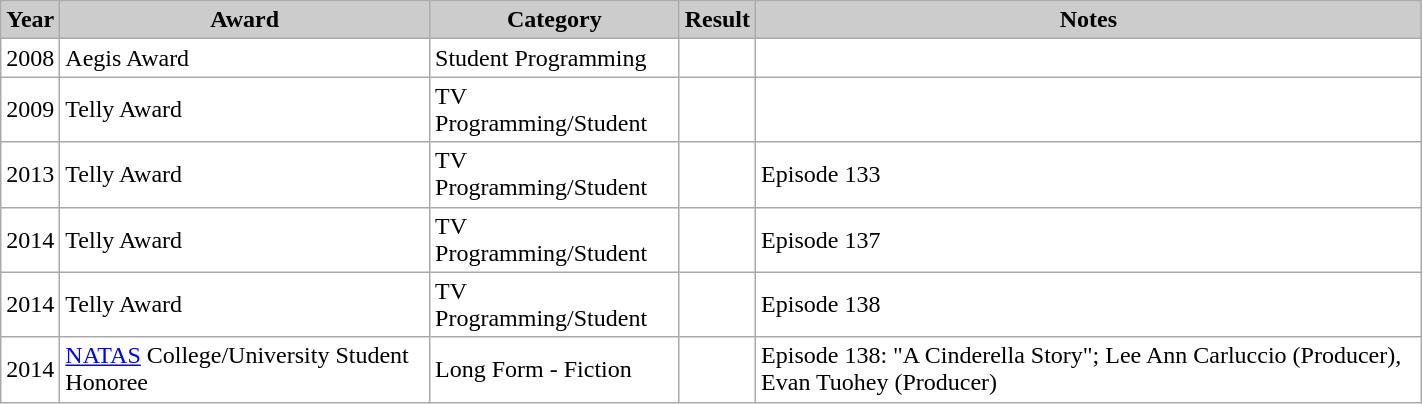<table class="wikitable" style="width:75%; margin-right:auto; background:#fff;">
<tr style="color:black">
<th style="background:#ccc;">Year</th>
<th style="background:#ccc;">Award</th>
<th style="background:#ccc;">Category</th>
<th style="background:#ccc;">Result</th>
<th style="background:#ccc;">Notes</th>
</tr>
<tr>
<td>2008</td>
<td>Aegis Award</td>
<td>Student Programming</td>
<td></td>
<td></td>
</tr>
<tr>
<td>2009</td>
<td>Telly Award</td>
<td>TV Programming/Student</td>
<td></td>
<td></td>
</tr>
<tr>
<td>2013</td>
<td>Telly Award</td>
<td>TV Programming/Student</td>
<td></td>
<td>Episode 133</td>
</tr>
<tr>
<td>2014</td>
<td>Telly Award</td>
<td>TV Programming/Student</td>
<td></td>
<td>Episode 137 </td>
</tr>
<tr>
<td>2014</td>
<td>Telly Award</td>
<td>TV Programming/Student</td>
<td></td>
<td>Episode 138 </td>
</tr>
<tr>
<td>2014</td>
<td><a href='#'>NATAS</a> College/University Student Honoree</td>
<td>Long Form - Fiction</td>
<td></td>
<td>Episode 138: "A Cinderella Story"; Lee Ann Carluccio (Producer), Evan Tuohey (Producer)</td>
</tr>
</table>
